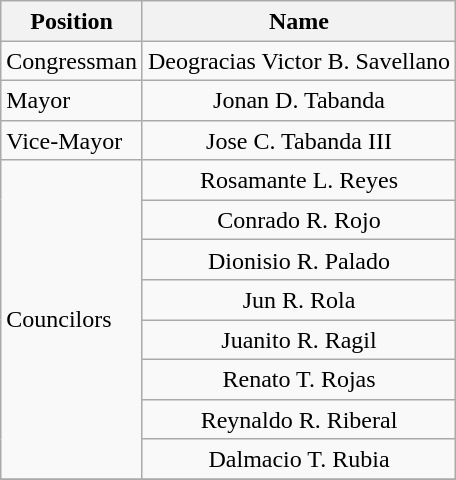<table class="wikitable" style="line-height:1.20em; font-size:100%;">
<tr>
<th>Position</th>
<th>Name</th>
</tr>
<tr>
<td>Congressman</td>
<td style="text-align:center;">Deogracias Victor B. Savellano</td>
</tr>
<tr>
<td>Mayor</td>
<td style="text-align:center;">Jonan D. Tabanda</td>
</tr>
<tr>
<td>Vice-Mayor</td>
<td style="text-align:center;">Jose C. Tabanda III</td>
</tr>
<tr>
<td rowspan=8>Councilors</td>
<td style="text-align:center;">Rosamante L. Reyes</td>
</tr>
<tr>
<td style="text-align:center;">Conrado R. Rojo</td>
</tr>
<tr>
<td style="text-align:center;">Dionisio R. Palado</td>
</tr>
<tr>
<td style="text-align:center;">Jun R. Rola</td>
</tr>
<tr>
<td style="text-align:center;">Juanito R. Ragil</td>
</tr>
<tr>
<td style="text-align:center;">Renato T. Rojas</td>
</tr>
<tr>
<td style="text-align:center;">Reynaldo R. Riberal</td>
</tr>
<tr>
<td style="text-align:center;">Dalmacio T. Rubia</td>
</tr>
<tr>
</tr>
</table>
